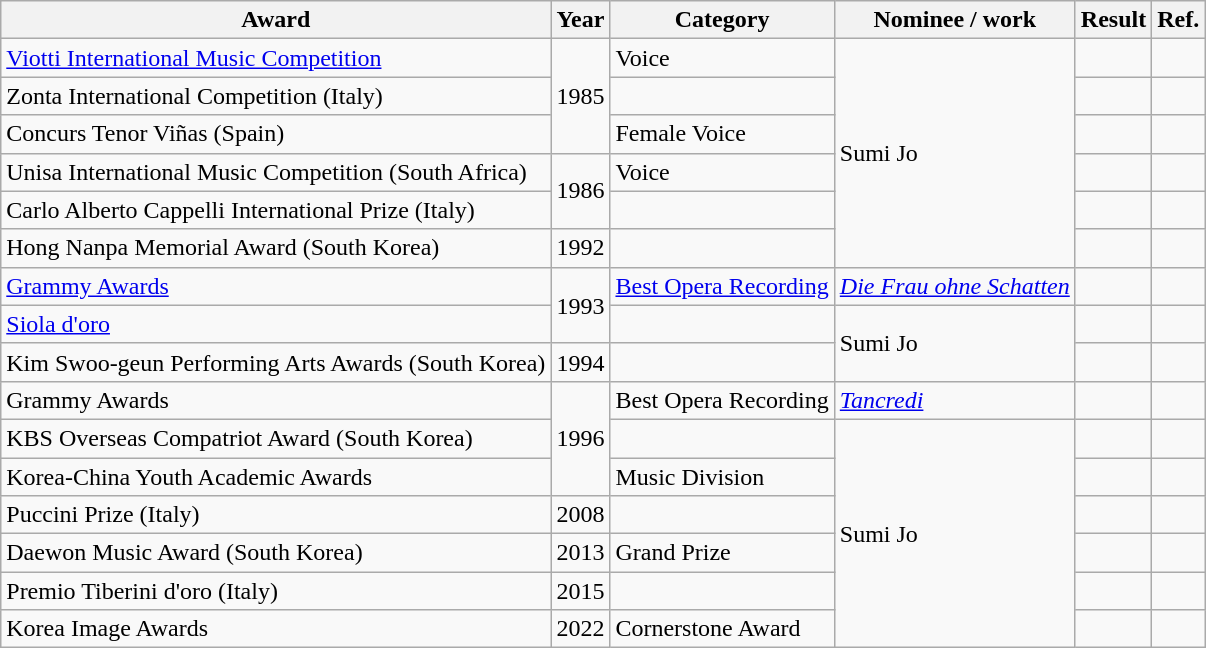<table class="wikitable">
<tr>
<th>Award</th>
<th>Year</th>
<th>Category</th>
<th>Nominee / work</th>
<th>Result</th>
<th>Ref.</th>
</tr>
<tr>
<td><a href='#'>Viotti International Music Competition</a></td>
<td rowspan="3">1985</td>
<td>Voice</td>
<td rowspan="6">Sumi Jo</td>
<td></td>
<td></td>
</tr>
<tr>
<td>Zonta International Competition (Italy)</td>
<td></td>
<td></td>
<td></td>
</tr>
<tr>
<td>Concurs Tenor Viñas (Spain)</td>
<td>Female Voice</td>
<td></td>
<td></td>
</tr>
<tr>
<td>Unisa International Music Competition (South Africa)</td>
<td rowspan="2">1986</td>
<td>Voice</td>
<td></td>
<td></td>
</tr>
<tr>
<td>Carlo Alberto Cappelli International Prize (Italy)</td>
<td></td>
<td></td>
<td></td>
</tr>
<tr>
<td>Hong Nanpa Memorial Award (South Korea)</td>
<td>1992</td>
<td></td>
<td></td>
<td></td>
</tr>
<tr>
<td><a href='#'>Grammy Awards</a></td>
<td rowspan="2">1993</td>
<td><a href='#'>Best Opera Recording</a></td>
<td><em><a href='#'>Die Frau ohne Schatten</a></em></td>
<td></td>
<td></td>
</tr>
<tr>
<td><a href='#'>Siola d'oro</a></td>
<td></td>
<td rowspan="2">Sumi Jo</td>
<td></td>
<td></td>
</tr>
<tr>
<td>Kim Swoo-geun Performing Arts Awards (South Korea)</td>
<td>1994</td>
<td></td>
<td></td>
<td></td>
</tr>
<tr>
<td>Grammy Awards</td>
<td rowspan="3">1996</td>
<td>Best Opera Recording</td>
<td><em><a href='#'>Tancredi</a></em></td>
<td></td>
<td></td>
</tr>
<tr>
<td>KBS Overseas Compatriot Award (South Korea)</td>
<td></td>
<td rowspan="6">Sumi Jo</td>
<td></td>
<td></td>
</tr>
<tr>
<td>Korea-China Youth Academic Awards</td>
<td>Music Division</td>
<td></td>
<td></td>
</tr>
<tr>
<td>Puccini Prize (Italy)</td>
<td>2008</td>
<td></td>
<td></td>
<td></td>
</tr>
<tr>
<td>Daewon Music Award (South Korea)</td>
<td>2013</td>
<td>Grand Prize</td>
<td></td>
<td></td>
</tr>
<tr>
<td>Premio Tiberini d'oro (Italy)</td>
<td>2015</td>
<td></td>
<td></td>
<td></td>
</tr>
<tr>
<td>Korea Image Awards</td>
<td>2022</td>
<td>Cornerstone Award</td>
<td></td>
<td></td>
</tr>
</table>
